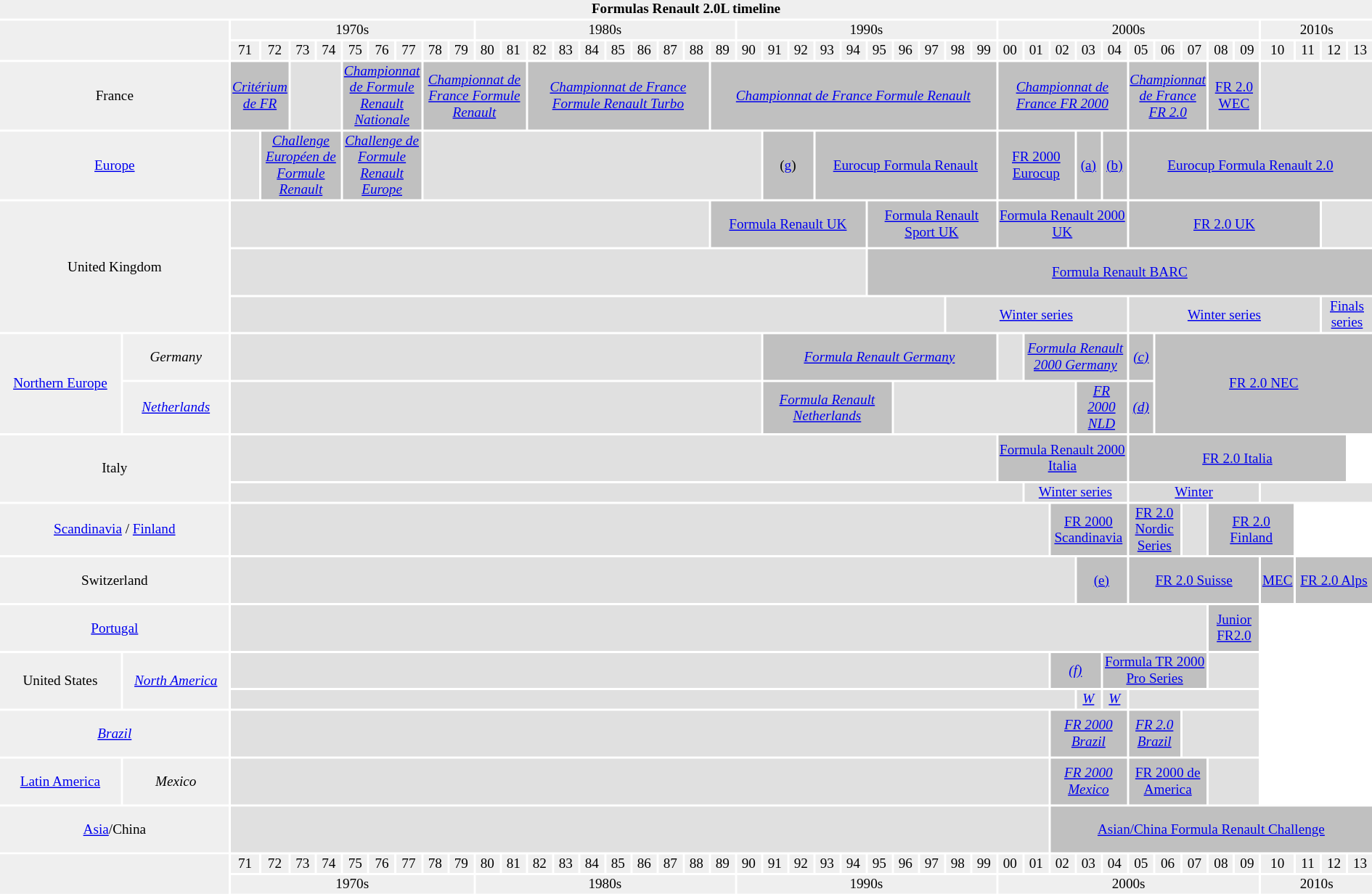<table class="toccolours collapsible collapsed" style="margin: 0.5em auto; clear: both; font-size:80%; width:100%">
<tr>
<th colspan=45 style="background:#EFEFEF;"><strong>Formulas Renault 2.0L timeline</strong></th>
</tr>
<tr>
<td align=center rowspan=2 colspan=2 width=20 style="background:#EFEFEF;"></td>
<td align=center colspan= 9 style="background:#EFEFEF;">1970s</td>
<td align=center colspan=10 style="background:#EFEFEF;">1980s</td>
<td align=center colspan=10 style="background:#EFEFEF;">1990s</td>
<td align=center colspan=10 style="background:#EFEFEF;">2000s</td>
<td align=center colspan=4 style="background:#EFEFEF;">2010s</td>
</tr>
<tr align=center style="background:#EFEFEF;">
<td width=20>71</td>
<td width=20>72</td>
<td width=20>73</td>
<td width=20>74</td>
<td width=20>75</td>
<td width=20>76</td>
<td width=20>77</td>
<td width=20>78</td>
<td width=20>79</td>
<td width=20>80</td>
<td width=20>81</td>
<td width=20>82</td>
<td width=20>83</td>
<td width=20>84</td>
<td width=20>85</td>
<td width=20>86</td>
<td width=20>87</td>
<td width=20>88</td>
<td width=20>89</td>
<td width=20>90</td>
<td width=20>91</td>
<td width=20>92</td>
<td width=20>93</td>
<td width=20>94</td>
<td width=20>95</td>
<td width=20>96</td>
<td width=20>97</td>
<td width=20>98</td>
<td width=20>99</td>
<td width=20>00</td>
<td width=20>01</td>
<td width=20>02</td>
<td width=20>03</td>
<td width=20>04</td>
<td width=20>05</td>
<td width=20>06</td>
<td width=20>07</td>
<td width=20>08</td>
<td width=20>09</td>
<td width=20>10</td>
<td width=20>11</td>
<td width=20>12</td>
<td width=20>13</td>
</tr>
<tr align=center>
<td style="background:#EFEFEF;" colspan=2 height=40>France</td>
<td colspan= 2 style="background:#C0C0C0;"><em><a href='#'>Critérium de FR</a></em></td>
<td colspan= 2 style="background:#E0E0E0;"></td>
<td colspan= 3 style="background:#C0C0C0;"><em><a href='#'>Championnat de Formule Renault Nationale</a></em></td>
<td colspan= 4 style="background:#C0C0C0;"><em><a href='#'>Championnat de France Formule Renault</a></em></td>
<td colspan= 7 style="background:#C0C0C0;"><em><a href='#'>Championnat de France Formule Renault Turbo</a></em></td>
<td colspan=11 style="background:#C0C0C0;"><em><a href='#'>Championnat de France Formule Renault</a></em></td>
<td colspan= 5 style="background:#C0C0C0;"><em><a href='#'>Championnat de France FR 2000</a></em></td>
<td colspan= 3 style="background:#C0C0C0;"><em><a href='#'>Championnat de France FR 2.0</a></em></td>
<td colspan= 2 style="background:#C0C0C0;"><a href='#'>FR 2.0 WEC</a></td>
<td colspan= 4 style="background:#E0E0E0;"></td>
</tr>
<tr align=center>
<td style="background:#EFEFEF;" colspan=2 height=40><a href='#'>Europe</a></td>
<td colspan= 1 style="background:#E0E0E0;"></td>
<td colspan= 3 style="background:#C0C0C0;"><em><a href='#'>Challenge Européen de Formule Renault</a></em></td>
<td colspan= 3 style="background:#C0C0C0;"><em><a href='#'>Challenge de Formule Renault Europe</a></em></td>
<td colspan=13 style="background:#E0E0E0;"></td>
<td colspan= 2 style="background:#C0C0C0;">(<a href='#'>g</a>)</td>
<td colspan= 7 style="background:#C0C0C0;"><a href='#'>Eurocup Formula Renault</a></td>
<td colspan= 3 style="background:#C0C0C0;"><a href='#'>FR 2000 Eurocup</a></td>
<td colspan= 1 style="background:#C0C0C0;"><a href='#'>(a)</a></td>
<td colspan= 1 style="background:#C0C0C0;"><a href='#'>(b)</a></td>
<td colspan= 9 style="background:#C0C0C0;"><a href='#'>Eurocup Formula Renault 2.0</a></td>
</tr>
<tr align=center>
<td style="background:#EFEFEF;" rowspan=3 colspan=2>United Kingdom</td>
<td colspan=18 style="background:#E0E0E0;" height=40></td>
<td colspan=6 style="background:#C0C0C0;"><a href='#'>Formula Renault UK</a></td>
<td colspan=5 style="background:#C0C0C0;"><a href='#'>Formula Renault Sport UK</a></td>
<td colspan=5 style="background:#C0C0C0;"><a href='#'>Formula Renault 2000 UK</a></td>
<td colspan=7 style="background:#C0C0C0;"><a href='#'>FR 2.0 UK</a></td>
<td colspan=2 style="background:#E0E0E0;"></td>
</tr>
<tr align=center>
<td colspan=24 style="background:#E0E0E0;" height=40></td>
<td colspan=20 style="background:#C0C0C0;"><a href='#'>Formula Renault BARC</a></td>
</tr>
<tr align=center>
<td colspan=27 style="background:#E0E0E0;"></td>
<td colspan= 7 style="background:#D9D9D9;"><a href='#'>Winter series</a></td>
<td colspan= 7 style="background:#D9D9D9;"><a href='#'>Winter series</a></td>
<td colspan= 2 style="background:#D9D9D9;"><a href='#'>Finals series</a></td>
</tr>
<tr align=center>
<td style="background:#EFEFEF;" rowspan=2 height=40><a href='#'>Northern Europe</a></td>
<td style="background:#EFEFEF;" height=40><em>Germany</em></td>
<td colspan=20 style="background:#E0E0E0;"></td>
<td colspan= 9 style="background:#C0C0C0;"><em><a href='#'>Formula Renault Germany</a></em></td>
<td colspan= 1 style="background:#E0E0E0;"></td>
<td colspan= 4 style="background:#C0C0C0;"><em><a href='#'>Formula Renault 2000 Germany</a></em></td>
<td colspan= 1 style="background:#C0C0C0;"><em><a href='#'>(c)</a></em></td>
<td colspan= 8 style="background:#C0C0C0;" rowspan=2><a href='#'>FR 2.0 NEC</a></td>
</tr>
<tr align=center>
<td style="background:#EFEFEF;" height=40><em><a href='#'>Netherlands</a></em></td>
<td colspan=20 style="background:#E0E0E0;"></td>
<td colspan= 5 style="background:#C0C0C0;"><em><a href='#'>Formula Renault Netherlands</a></em></td>
<td colspan= 7 style="background:#E0E0E0;"></td>
<td colspan= 2 style="background:#C0C0C0;"><em><a href='#'>FR 2000 NLD</a></em></td>
<td colspan= 1 style="background:#C0C0C0;"><em><a href='#'>(d)</a></em></td>
</tr>
<tr align=center>
<td style="background:#EFEFEF;" rowspan=2 colspan=2>Italy</td>
<td colspan=29 style="background:#E0E0E0;" height=40></td>
<td colspan= 5 style="background:#C0C0C0;"><a href='#'>Formula Renault 2000 Italia</a></td>
<td colspan= 8 style="background:#C0C0C0;"><a href='#'>FR 2.0 Italia</a></td>
</tr>
<tr align=center>
<td colspan=30 style="background:#E0E0E0;"></td>
<td colspan= 4 style="background:#D9D9D9;"><a href='#'>Winter series</a></td>
<td colspan= 5 style="background:#D9D9D9;"><a href='#'>Winter</a></td>
<td colspan=4 style="background:#E0E0E0;"></td>
</tr>
<tr align=center>
<td style="background:#EFEFEF;" colspan=2 height=40><a href='#'>Scandinavia</a> / <a href='#'>Finland</a></td>
<td colspan=31 style="background:#E0E0E0;"></td>
<td colspan= 3 style="background:#C0C0C0;"><a href='#'>FR 2000 Scandinavia</a></td>
<td colspan= 2 style="background:#C0C0C0;"><a href='#'>FR 2.0 Nordic Series</a></td>
<td colspan= 1 style="background:#E0E0E0;"></td>
<td colspan= 3 style="background:#C0C0C0;"><a href='#'>FR 2.0 Finland</a></td>
</tr>
<tr align=center>
<td style="background:#EFEFEF;" colspan=2 height=40>Switzerland</td>
<td colspan=32 style="background:#E0E0E0;"></td>
<td colspan= 2 style="background:#C0C0C0;"><a href='#'>(e)</a></td>
<td colspan= 5 style="background:#C0C0C0;"><a href='#'>FR 2.0 Suisse</a></td>
<td style="background:#C0C0C0;"><a href='#'>MEC</a></td>
<td colspan= 3 style="background:#C0C0C0;"><a href='#'>FR 2.0 Alps</a></td>
</tr>
<tr align=center>
<td style="background:#EFEFEF;" colspan=2 height=40><a href='#'>Portugal</a></td>
<td colspan=37 style="background:#E0E0E0;"></td>
<td colspan= 2 style="background:#C0C0C0;"><a href='#'>Junior FR2.0</a></td>
</tr>
<tr align=center>
<td style="background:#EFEFEF;" rowspan=2 height=40>United States</td>
<td style="background:#EFEFEF;" rowspan=2><em><a href='#'>North America</a></em></td>
<td colspan=31 style="background:#E0E0E0;"></td>
<td colspan= 2 style="background:#C0C0C0;"><em><a href='#'>(f)</a></em></td>
<td colspan= 4 style="background:#C0C0C0;"><a href='#'>Formula TR 2000 Pro Series</a></td>
<td colspan= 2 style="background:#E0E0E0;"></td>
</tr>
<tr align=center>
<td colspan=32 style="background:#E0E0E0;"></td>
<td colspan= 1 style="background:#D9D9D9;"><em><a href='#'>W</a></em></td>
<td colspan= 1 style="background:#D9D9D9;"><em><a href='#'>W</a></em></td>
<td colspan= 5 style="background:#E0E0E0;"></td>
</tr>
<tr align=center>
<td style="background:#EFEFEF;" colspan=2 height=40><em><a href='#'>Brazil</a></em></td>
<td colspan=31 style="background:#E0E0E0;"></td>
<td colspan= 3 style="background:#C0C0C0;"><em><a href='#'>FR 2000 Brazil</a></em></td>
<td colspan= 2 style="background:#C0C0C0;"><em><a href='#'>FR 2.0 Brazil</a></em></td>
<td colspan= 3 style="background:#E0E0E0;"></td>
</tr>
<tr align=center>
<td style="background:#EFEFEF;" height=40><a href='#'>Latin America</a></td>
<td style="background:#EFEFEF;" height=40><em>Mexico</em></td>
<td colspan=31 style="background:#E0E0E0;"></td>
<td colspan= 3 style="background:#C0C0C0;"><em><a href='#'>FR 2000 Mexico</a></em></td>
<td colspan= 3 style="background:#C0C0C0;"><a href='#'>FR 2000 de America</a></td>
<td colspan= 2 style="background:#E0E0E0;"></td>
</tr>
<tr align=center>
<td style="background:#EFEFEF;" colspan=2 height=40><a href='#'>Asia</a>/China</td>
<td colspan=31 style="background:#E0E0E0;"></td>
<td colspan= 12 style="background:#C0C0C0;"><a href='#'>Asian/China Formula Renault Challenge</a></td>
</tr>
<tr align=center style="background:#EFEFEF;">
<td align=center rowspan=2 colspan=2 style="background:#EFEFEF;"></td>
<td>71</td>
<td>72</td>
<td>73</td>
<td>74</td>
<td>75</td>
<td>76</td>
<td>77</td>
<td>78</td>
<td>79</td>
<td>80</td>
<td>81</td>
<td>82</td>
<td>83</td>
<td>84</td>
<td>85</td>
<td>86</td>
<td>87</td>
<td>88</td>
<td>89</td>
<td>90</td>
<td>91</td>
<td>92</td>
<td>93</td>
<td>94</td>
<td>95</td>
<td>96</td>
<td>97</td>
<td>98</td>
<td>99</td>
<td>00</td>
<td>01</td>
<td>02</td>
<td>03</td>
<td>04</td>
<td>05</td>
<td>06</td>
<td>07</td>
<td>08</td>
<td>09</td>
<td>10</td>
<td>11</td>
<td>12</td>
<td>13</td>
</tr>
<tr>
<td align=center colspan= 9 style="background:#EFEFEF;">1970s</td>
<td align=center colspan=10 style="background:#EFEFEF;">1980s</td>
<td align=center colspan=10 style="background:#EFEFEF;">1990s</td>
<td align=center colspan=10 style="background:#EFEFEF;">2000s</td>
<td align=center colspan=4 style="background:#EFEFEF;">2010s</td>
</tr>
</table>
